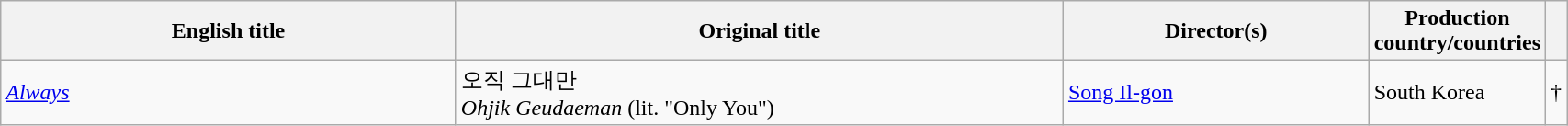<table class="sortable wikitable" width="90%" cellpadding="5">
<tr>
<th width="30%">English title</th>
<th width="40%">Original title</th>
<th width="20%">Director(s)</th>
<th width="10%">Production country/countries</th>
<th width="3%"></th>
</tr>
<tr>
<td><em><a href='#'>Always</a></em></td>
<td>오직 그대만<br><em>Ohjik Geudaeman</em> (lit. "Only You")</td>
<td><a href='#'>Song Il-gon</a></td>
<td>South Korea</td>
<td>†</td>
</tr>
</table>
